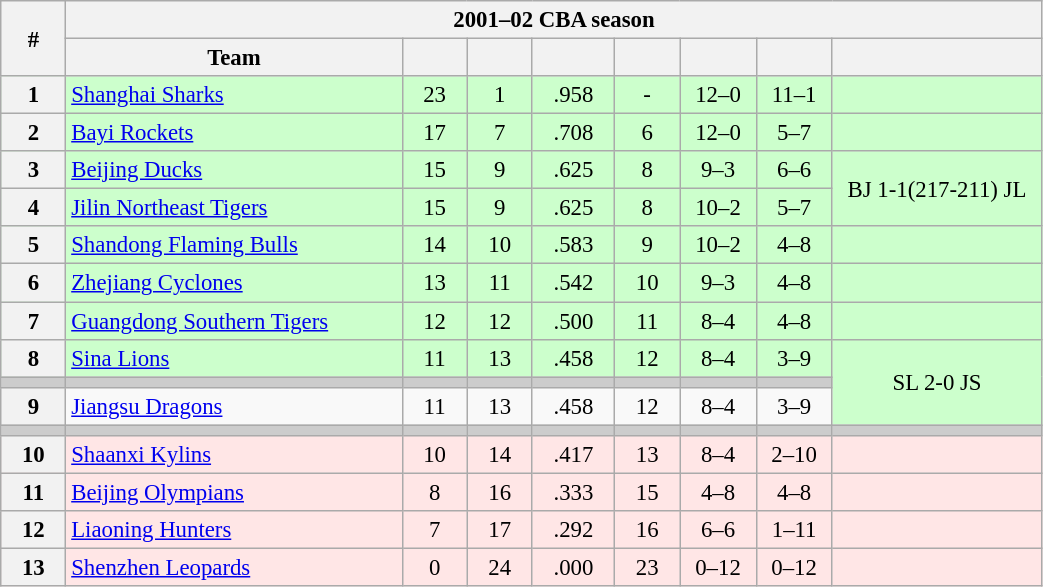<table class="wikitable" width="55%" style="font-size:95%;">
<tr>
<th width="3%" rowspan=2>#</th>
<th colspan="8" style="text-align:center;">2001–02 CBA season</th>
</tr>
<tr style="text-align:center;">
<th width="16%">Team</th>
<th width="3%"></th>
<th width="3%"></th>
<th width="3%"></th>
<th width="3%"></th>
<th width="3%"></th>
<th width="3%"></th>
<th width="10%"></th>
</tr>
<tr style="text-align:center;background: #ccffcc;">
<th>1</th>
<td style="text-align:left;"><a href='#'>Shanghai Sharks</a></td>
<td>23</td>
<td>1</td>
<td>.958</td>
<td>-</td>
<td>12–0</td>
<td>11–1</td>
<td></td>
</tr>
<tr style="text-align:center;background: #ccffcc;">
<th>2</th>
<td style="text-align:left;"><a href='#'>Bayi Rockets</a></td>
<td>17</td>
<td>7</td>
<td>.708</td>
<td>6</td>
<td>12–0</td>
<td>5–7</td>
<td></td>
</tr>
<tr style="text-align:center;background: #ccffcc;">
<th>3</th>
<td style="text-align:left;"><a href='#'>Beijing Ducks</a></td>
<td>15</td>
<td>9</td>
<td>.625</td>
<td>8</td>
<td>9–3</td>
<td>6–6</td>
<td rowspan=2>BJ 1-1(217-211) JL</td>
</tr>
<tr style="text-align:center;background: #ccffcc;">
<th>4</th>
<td style="text-align:left;"><a href='#'>Jilin Northeast Tigers</a></td>
<td>15</td>
<td>9</td>
<td>.625</td>
<td>8</td>
<td>10–2</td>
<td>5–7</td>
</tr>
<tr style="text-align:center;background: #ccffcc;">
<th>5</th>
<td style="text-align:left;"><a href='#'>Shandong Flaming Bulls</a></td>
<td>14</td>
<td>10</td>
<td>.583</td>
<td>9</td>
<td>10–2</td>
<td>4–8</td>
<td></td>
</tr>
<tr style="text-align:center;background: #ccffcc;">
<th>6</th>
<td style="text-align:left;"><a href='#'>Zhejiang Cyclones</a></td>
<td>13</td>
<td>11</td>
<td>.542</td>
<td>10</td>
<td>9–3</td>
<td>4–8</td>
<td></td>
</tr>
<tr style="text-align:center;background: #ccffcc;">
<th>7</th>
<td style="text-align:left;"><a href='#'>Guangdong Southern Tigers</a></td>
<td>12</td>
<td>12</td>
<td>.500</td>
<td>11</td>
<td>8–4</td>
<td>4–8</td>
<td></td>
</tr>
<tr style="text-align:center;background: #ccffcc;">
<th>8</th>
<td style="text-align:left;"><a href='#'>Sina Lions</a></td>
<td>11</td>
<td>13</td>
<td>.458</td>
<td>12</td>
<td>8–4</td>
<td>3–9</td>
<td rowspan=3>SL 2-0 JS</td>
</tr>
<tr style="background-color:#cccccc;">
<td></td>
<td></td>
<td></td>
<td></td>
<td></td>
<td></td>
<td></td>
<td></td>
</tr>
<tr style="text-align:center;">
<th>9</th>
<td style="text-align:left;"><a href='#'>Jiangsu Dragons</a></td>
<td>11</td>
<td>13</td>
<td>.458</td>
<td>12</td>
<td>8–4</td>
<td>3–9</td>
</tr>
<tr style="background-color:#cccccc;">
<td></td>
<td></td>
<td></td>
<td></td>
<td></td>
<td></td>
<td></td>
<td></td>
<td></td>
</tr>
<tr style="text-align:center;background: #FFE6E6;">
<th>10</th>
<td style="text-align:left;"><a href='#'>Shaanxi Kylins</a></td>
<td>10</td>
<td>14</td>
<td>.417</td>
<td>13</td>
<td>8–4</td>
<td>2–10</td>
<td></td>
</tr>
<tr style="text-align:center;background: #FFE6E6;">
<th>11</th>
<td style="text-align:left;"><a href='#'>Beijing Olympians</a></td>
<td>8</td>
<td>16</td>
<td>.333</td>
<td>15</td>
<td>4–8</td>
<td>4–8</td>
<td></td>
</tr>
<tr style="text-align:center;background: #FFE6E6;">
<th>12</th>
<td style="text-align:left;"><a href='#'>Liaoning Hunters</a></td>
<td>7</td>
<td>17</td>
<td>.292</td>
<td>16</td>
<td>6–6</td>
<td>1–11</td>
<td></td>
</tr>
<tr style="text-align:center;background: #FFE6E6;">
<th>13</th>
<td style="text-align:left;"><a href='#'>Shenzhen Leopards</a></td>
<td>0</td>
<td>24</td>
<td>.000</td>
<td>23</td>
<td>0–12</td>
<td>0–12</td>
<td></td>
</tr>
</table>
